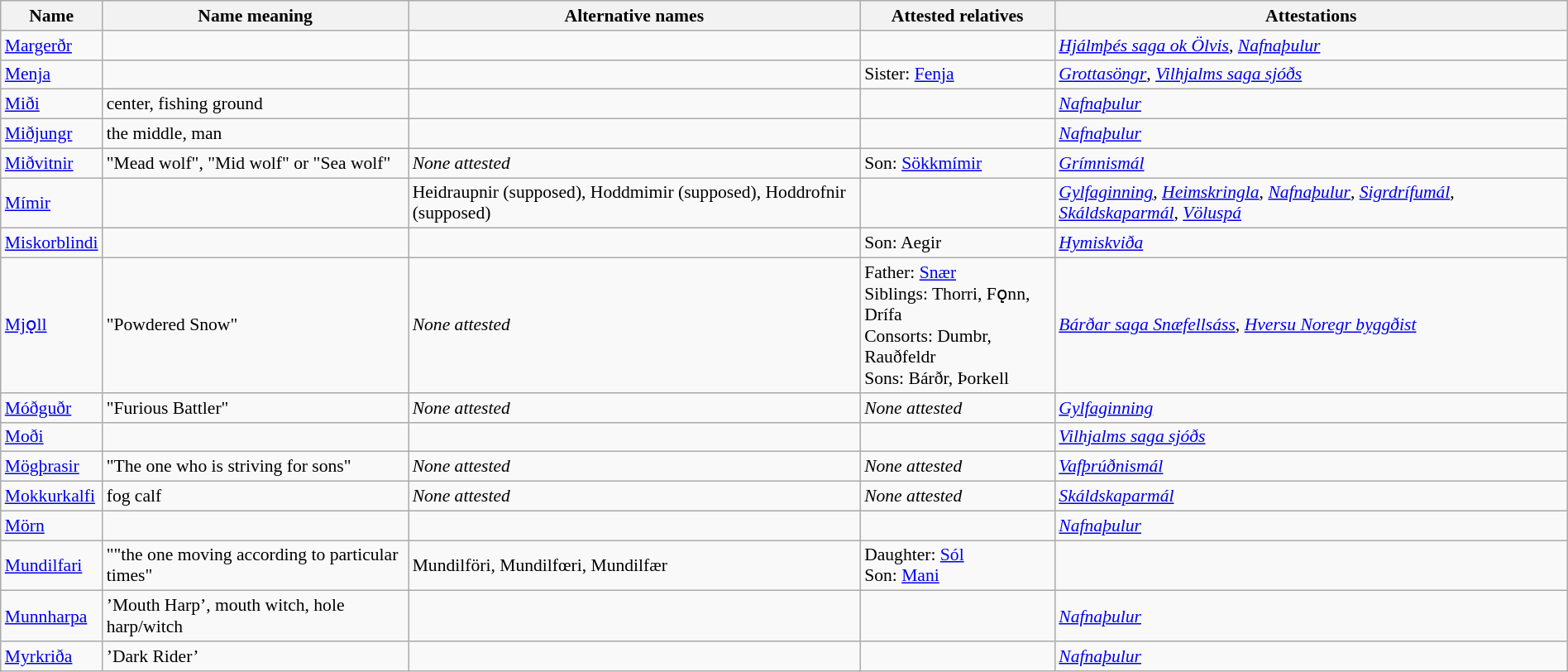<table class="wikitable sortable" style="font-size: 90%; width: 100%">
<tr>
<th>Name</th>
<th>Name meaning</th>
<th>Alternative names</th>
<th>Attested relatives</th>
<th>Attestations</th>
</tr>
<tr>
<td><a href='#'>Margerðr</a></td>
<td></td>
<td></td>
<td></td>
<td><em><a href='#'>Hjálmþés saga ok Ölvis</a></em>, <em><a href='#'>Nafnaþulur</a></em></td>
</tr>
<tr>
<td><a href='#'>Menja</a></td>
<td></td>
<td></td>
<td>Sister: <a href='#'>Fenja</a></td>
<td><em><a href='#'>Grottasöngr</a></em>, <em><a href='#'>Vilhjalms saga sjóðs</a></em></td>
</tr>
<tr>
<td><a href='#'>Miði</a></td>
<td>center, fishing ground</td>
<td></td>
<td></td>
<td><em><a href='#'>Nafnaþulur</a></em></td>
</tr>
<tr>
<td><a href='#'>Miðjungr</a></td>
<td>the middle, man</td>
<td></td>
<td></td>
<td><em><a href='#'>Nafnaþulur</a></em></td>
</tr>
<tr>
<td><a href='#'>Miðvitnir</a></td>
<td>"Mead wolf", "Mid wolf" or "Sea wolf"</td>
<td><em>None attested</em></td>
<td>Son: <a href='#'>Sökkmímir</a></td>
<td><em><a href='#'>Grímnismál</a></em></td>
</tr>
<tr>
<td><a href='#'>Mímir</a></td>
<td></td>
<td>Heidraupnir (supposed), Hoddmimir (supposed), Hoddrofnir (supposed)</td>
<td></td>
<td><em><a href='#'>Gylfaginning</a></em>, <em><a href='#'>Heimskringla</a></em>, <em><a href='#'>Nafnaþulur</a></em>, <em><a href='#'>Sigrdrífumál</a></em>, <em><a href='#'>Skáldskaparmál</a></em>, <em><a href='#'>Völuspá</a></em></td>
</tr>
<tr>
<td><a href='#'>Miskorblindi</a></td>
<td></td>
<td></td>
<td>Son: Aegir</td>
<td><em><a href='#'>Hymiskviða</a></em></td>
</tr>
<tr>
<td><a href='#'>Mjǫll</a></td>
<td>"Powdered Snow"</td>
<td><em>None attested</em></td>
<td>Father: <a href='#'>Snær</a> <br> Siblings: Thorri, Fǫnn, Drífa <br> Consorts: Dumbr, Rauðfeldr <br> Sons: Bárðr, Þorkell</td>
<td><em><a href='#'>Bárðar saga Snæfellsáss</a></em>, <em><a href='#'>Hversu Noregr byggðist</a></em></td>
</tr>
<tr>
<td><a href='#'>Móðguðr</a></td>
<td>"Furious Battler"</td>
<td><em>None attested</em></td>
<td><em>None attested</em></td>
<td><em><a href='#'>Gylfaginning</a></em></td>
</tr>
<tr>
<td><a href='#'>Moði</a></td>
<td></td>
<td></td>
<td></td>
<td><em><a href='#'>Vilhjalms saga sjóðs</a></em></td>
</tr>
<tr>
<td><a href='#'>Mögþrasir</a></td>
<td>"The one who is striving for sons"</td>
<td><em>None attested</em></td>
<td><em>None attested</em></td>
<td><em><a href='#'>Vafþrúðnismál</a></em></td>
</tr>
<tr>
<td><a href='#'>Mokkurkalfi</a></td>
<td>fog calf</td>
<td><em>None attested</em></td>
<td><em>None attested</em></td>
<td><em><a href='#'>Skáldskaparmál</a></em></td>
</tr>
<tr>
<td><a href='#'>Mörn</a></td>
<td></td>
<td></td>
<td></td>
<td><em><a href='#'>Nafnaþulur</a></em></td>
</tr>
<tr>
<td><a href='#'>Mundilfari</a></td>
<td>""the one moving according to particular times"</td>
<td>Mundilföri, Mundilfœri, Mundilfær</td>
<td>Daughter: <a href='#'>Sól</a> <br> Son: <a href='#'>Mani</a></td>
</tr>
<tr>
<td><a href='#'>Munnharpa</a></td>
<td>’Mouth Harp’, mouth witch, hole harp/witch</td>
<td></td>
<td></td>
<td><em><a href='#'>Nafnaþulur</a></em></td>
</tr>
<tr>
<td><a href='#'>Myrkriða</a></td>
<td>’Dark Rider’</td>
<td></td>
<td></td>
<td><em><a href='#'>Nafnaþulur</a></em></td>
</tr>
</table>
